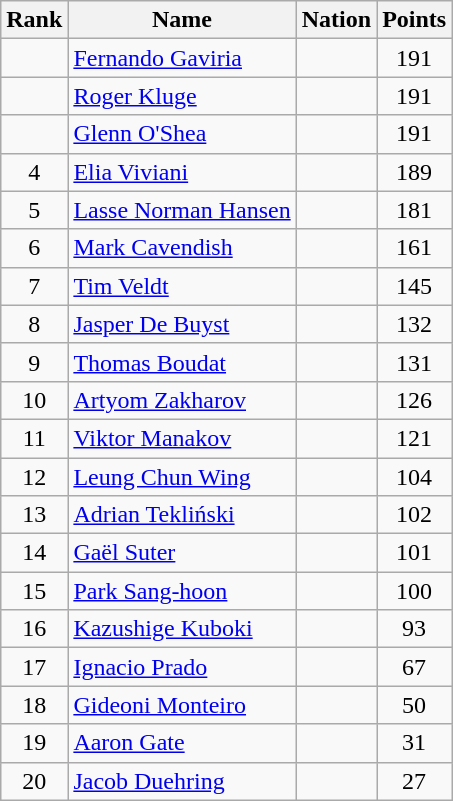<table class="wikitable sortable" style="text-align:center">
<tr>
<th>Rank</th>
<th>Name</th>
<th>Nation</th>
<th>Points</th>
</tr>
<tr>
<td></td>
<td align=left><a href='#'>Fernando Gaviria</a></td>
<td align=left></td>
<td>191</td>
</tr>
<tr>
<td></td>
<td align=left><a href='#'>Roger Kluge</a></td>
<td align=left></td>
<td>191</td>
</tr>
<tr>
<td></td>
<td align=left><a href='#'>Glenn O'Shea</a></td>
<td align=left></td>
<td>191</td>
</tr>
<tr>
<td>4</td>
<td align=left><a href='#'>Elia Viviani</a></td>
<td align=left></td>
<td>189</td>
</tr>
<tr>
<td>5</td>
<td align=left><a href='#'>Lasse Norman Hansen</a></td>
<td align=left></td>
<td>181</td>
</tr>
<tr>
<td>6</td>
<td align=left><a href='#'>Mark Cavendish</a></td>
<td align=left></td>
<td>161</td>
</tr>
<tr>
<td>7</td>
<td align=left><a href='#'>Tim Veldt</a></td>
<td align=left></td>
<td>145</td>
</tr>
<tr>
<td>8</td>
<td align=left><a href='#'>Jasper De Buyst</a></td>
<td align=left></td>
<td>132</td>
</tr>
<tr>
<td>9</td>
<td align=left><a href='#'>Thomas Boudat</a></td>
<td align=left></td>
<td>131</td>
</tr>
<tr>
<td>10</td>
<td align=left><a href='#'>Artyom Zakharov</a></td>
<td align=left></td>
<td>126</td>
</tr>
<tr>
<td>11</td>
<td align=left><a href='#'>Viktor Manakov</a></td>
<td align=left></td>
<td>121</td>
</tr>
<tr>
<td>12</td>
<td align=left><a href='#'>Leung Chun Wing</a></td>
<td align=left></td>
<td>104</td>
</tr>
<tr>
<td>13</td>
<td align=left><a href='#'>Adrian Tekliński</a></td>
<td align=left></td>
<td>102</td>
</tr>
<tr>
<td>14</td>
<td align=left><a href='#'>Gaël Suter</a></td>
<td align=left></td>
<td>101</td>
</tr>
<tr>
<td>15</td>
<td align=left><a href='#'>Park Sang-hoon</a></td>
<td align=left></td>
<td>100</td>
</tr>
<tr>
<td>16</td>
<td align=left><a href='#'>Kazushige Kuboki</a></td>
<td align=left></td>
<td>93</td>
</tr>
<tr>
<td>17</td>
<td align=left><a href='#'>Ignacio Prado</a></td>
<td align=left></td>
<td>67</td>
</tr>
<tr>
<td>18</td>
<td align=left><a href='#'>Gideoni Monteiro</a></td>
<td align=left></td>
<td>50</td>
</tr>
<tr>
<td>19</td>
<td align=left><a href='#'>Aaron Gate</a></td>
<td align=left></td>
<td>31</td>
</tr>
<tr>
<td>20</td>
<td align=left><a href='#'>Jacob Duehring</a></td>
<td align=left></td>
<td>27</td>
</tr>
</table>
